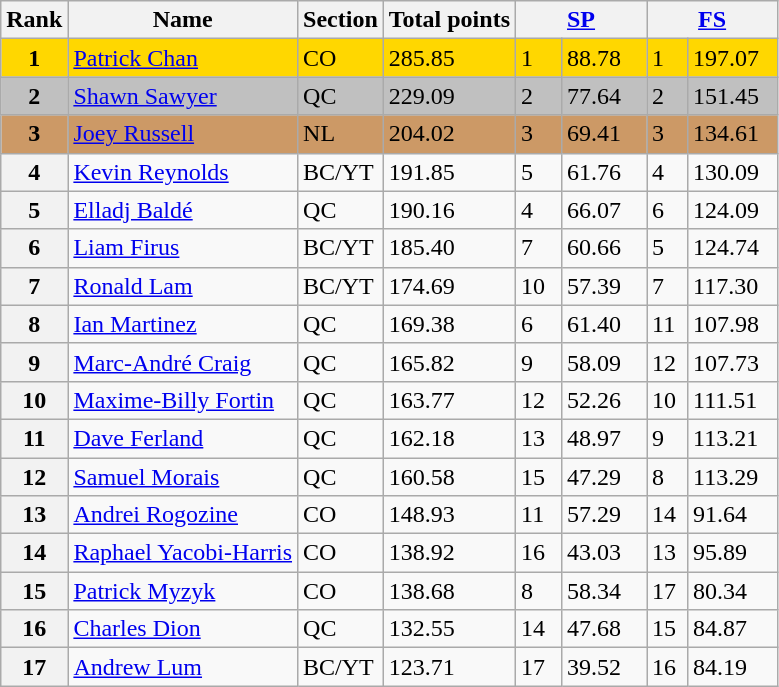<table class="wikitable sortable">
<tr>
<th>Rank</th>
<th>Name</th>
<th>Section</th>
<th>Total points</th>
<th colspan="2" width="80px"><a href='#'>SP</a></th>
<th colspan="2" width="80px"><a href='#'>FS</a></th>
</tr>
<tr bgcolor="gold">
<td align="center"><strong>1</strong></td>
<td><a href='#'>Patrick Chan</a></td>
<td>CO</td>
<td>285.85</td>
<td>1</td>
<td>88.78</td>
<td>1</td>
<td>197.07</td>
</tr>
<tr bgcolor="silver">
<td align="center"><strong>2</strong></td>
<td><a href='#'>Shawn Sawyer</a></td>
<td>QC</td>
<td>229.09</td>
<td>2</td>
<td>77.64</td>
<td>2</td>
<td>151.45</td>
</tr>
<tr bgcolor="cc9966">
<td align="center"><strong>3</strong></td>
<td><a href='#'>Joey Russell</a></td>
<td>NL</td>
<td>204.02</td>
<td>3</td>
<td>69.41</td>
<td>3</td>
<td>134.61</td>
</tr>
<tr>
<th>4</th>
<td><a href='#'>Kevin Reynolds</a></td>
<td>BC/YT</td>
<td>191.85</td>
<td>5</td>
<td>61.76</td>
<td>4</td>
<td>130.09</td>
</tr>
<tr>
<th>5</th>
<td><a href='#'>Elladj Baldé</a></td>
<td>QC</td>
<td>190.16</td>
<td>4</td>
<td>66.07</td>
<td>6</td>
<td>124.09</td>
</tr>
<tr>
<th>6</th>
<td><a href='#'>Liam Firus</a></td>
<td>BC/YT</td>
<td>185.40</td>
<td>7</td>
<td>60.66</td>
<td>5</td>
<td>124.74</td>
</tr>
<tr>
<th>7</th>
<td><a href='#'>Ronald Lam</a></td>
<td>BC/YT</td>
<td>174.69</td>
<td>10</td>
<td>57.39</td>
<td>7</td>
<td>117.30</td>
</tr>
<tr>
<th>8</th>
<td><a href='#'>Ian Martinez</a></td>
<td>QC</td>
<td>169.38</td>
<td>6</td>
<td>61.40</td>
<td>11</td>
<td>107.98</td>
</tr>
<tr>
<th>9</th>
<td><a href='#'>Marc-André Craig</a></td>
<td>QC</td>
<td>165.82</td>
<td>9</td>
<td>58.09</td>
<td>12</td>
<td>107.73</td>
</tr>
<tr>
<th>10</th>
<td><a href='#'>Maxime-Billy Fortin</a></td>
<td>QC</td>
<td>163.77</td>
<td>12</td>
<td>52.26</td>
<td>10</td>
<td>111.51</td>
</tr>
<tr>
<th>11</th>
<td><a href='#'>Dave Ferland</a></td>
<td>QC</td>
<td>162.18</td>
<td>13</td>
<td>48.97</td>
<td>9</td>
<td>113.21</td>
</tr>
<tr>
<th>12</th>
<td><a href='#'>Samuel Morais</a></td>
<td>QC</td>
<td>160.58</td>
<td>15</td>
<td>47.29</td>
<td>8</td>
<td>113.29</td>
</tr>
<tr>
<th>13</th>
<td><a href='#'>Andrei Rogozine</a></td>
<td>CO</td>
<td>148.93</td>
<td>11</td>
<td>57.29</td>
<td>14</td>
<td>91.64</td>
</tr>
<tr>
<th>14</th>
<td><a href='#'>Raphael Yacobi-Harris</a></td>
<td>CO</td>
<td>138.92</td>
<td>16</td>
<td>43.03</td>
<td>13</td>
<td>95.89</td>
</tr>
<tr>
<th>15</th>
<td><a href='#'>Patrick Myzyk</a></td>
<td>CO</td>
<td>138.68</td>
<td>8</td>
<td>58.34</td>
<td>17</td>
<td>80.34</td>
</tr>
<tr>
<th>16</th>
<td><a href='#'>Charles Dion</a></td>
<td>QC</td>
<td>132.55</td>
<td>14</td>
<td>47.68</td>
<td>15</td>
<td>84.87</td>
</tr>
<tr>
<th>17</th>
<td><a href='#'>Andrew Lum</a></td>
<td>BC/YT</td>
<td>123.71</td>
<td>17</td>
<td>39.52</td>
<td>16</td>
<td>84.19</td>
</tr>
</table>
